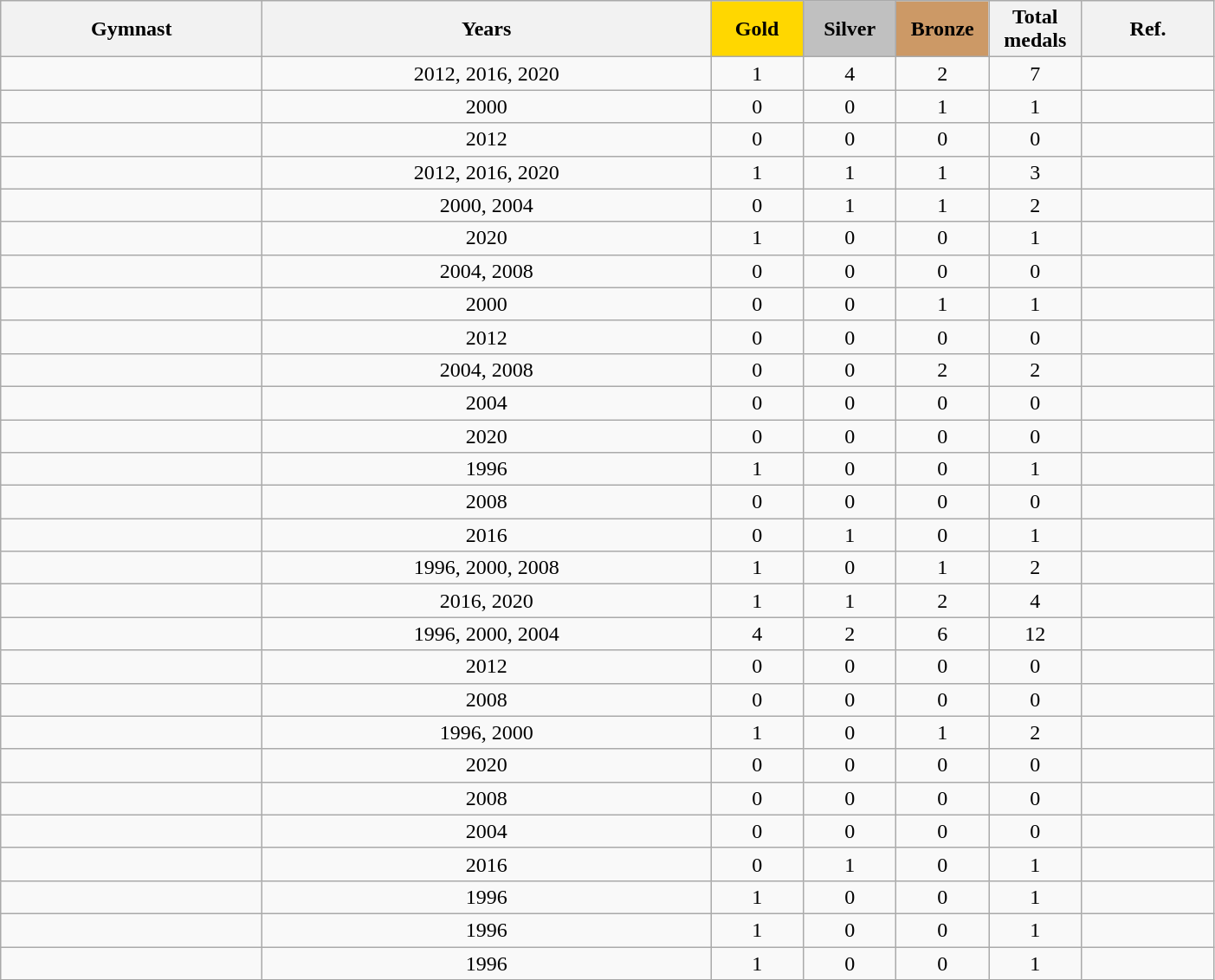<table class="wikitable sortable" width=74% style="text-align:center;">
<tr>
<th>Gymnast</th>
<th>Years</th>
<th style="background-color:gold; width:4.0em; font-weight:bold;">Gold</th>
<th style="background-color:silver; width:4.0em; font-weight:bold;">Silver</th>
<th style="background-color:#cc9966; width:4.0em; font-weight:bold;">Bronze</th>
<th style="width:4.0em;">Total medals</th>
<th class="unsortable">Ref.</th>
</tr>
<tr>
<td></td>
<td>2012, 2016, 2020</td>
<td>1</td>
<td>4</td>
<td>2</td>
<td>7</td>
<td></td>
</tr>
<tr>
<td></td>
<td>2000</td>
<td>0</td>
<td>0</td>
<td>1</td>
<td>1</td>
<td></td>
</tr>
<tr>
<td></td>
<td>2012</td>
<td>0</td>
<td>0</td>
<td>0</td>
<td>0</td>
<td></td>
</tr>
<tr>
<td></td>
<td>2012, 2016, 2020</td>
<td>1</td>
<td>1</td>
<td>1</td>
<td>3</td>
<td></td>
</tr>
<tr>
<td></td>
<td>2000, 2004</td>
<td>0</td>
<td>1</td>
<td>1</td>
<td>2</td>
<td></td>
</tr>
<tr>
<td></td>
<td>2020</td>
<td>1</td>
<td>0</td>
<td>0</td>
<td>1</td>
<td></td>
</tr>
<tr>
<td></td>
<td>2004, 2008</td>
<td>0</td>
<td>0</td>
<td>0</td>
<td>0</td>
<td></td>
</tr>
<tr>
<td></td>
<td>2000</td>
<td>0</td>
<td>0</td>
<td>1</td>
<td>1</td>
<td></td>
</tr>
<tr>
<td></td>
<td>2012</td>
<td>0</td>
<td>0</td>
<td>0</td>
<td>0</td>
<td></td>
</tr>
<tr>
<td></td>
<td>2004, 2008</td>
<td>0</td>
<td>0</td>
<td>2</td>
<td>2</td>
<td></td>
</tr>
<tr>
<td></td>
<td>2004</td>
<td>0</td>
<td>0</td>
<td>0</td>
<td>0</td>
<td></td>
</tr>
<tr>
<td></td>
<td>2020</td>
<td>0</td>
<td>0</td>
<td>0</td>
<td>0</td>
<td></td>
</tr>
<tr>
<td></td>
<td>1996</td>
<td>1</td>
<td>0</td>
<td>0</td>
<td>1</td>
<td></td>
</tr>
<tr>
<td></td>
<td>2008</td>
<td>0</td>
<td>0</td>
<td>0</td>
<td>0</td>
<td></td>
</tr>
<tr>
<td></td>
<td>2016</td>
<td>0</td>
<td>1</td>
<td>0</td>
<td>1</td>
<td></td>
</tr>
<tr>
<td></td>
<td>1996, 2000, 2008</td>
<td>1</td>
<td>0</td>
<td>1</td>
<td>2</td>
<td></td>
</tr>
<tr>
<td></td>
<td>2016, 2020</td>
<td>1</td>
<td>1</td>
<td>2</td>
<td>4</td>
<td></td>
</tr>
<tr>
<td></td>
<td>1996, 2000, 2004</td>
<td>4</td>
<td>2</td>
<td>6</td>
<td>12</td>
<td></td>
</tr>
<tr>
<td></td>
<td>2012</td>
<td>0</td>
<td>0</td>
<td>0</td>
<td>0</td>
<td></td>
</tr>
<tr>
<td></td>
<td>2008</td>
<td>0</td>
<td>0</td>
<td>0</td>
<td>0</td>
<td></td>
</tr>
<tr>
<td></td>
<td>1996, 2000</td>
<td>1</td>
<td>0</td>
<td>1</td>
<td>2</td>
<td></td>
</tr>
<tr>
<td></td>
<td>2020</td>
<td>0</td>
<td>0</td>
<td>0</td>
<td>0</td>
<td></td>
</tr>
<tr>
<td></td>
<td>2008</td>
<td>0</td>
<td>0</td>
<td>0</td>
<td>0</td>
<td></td>
</tr>
<tr>
<td></td>
<td>2004</td>
<td>0</td>
<td>0</td>
<td>0</td>
<td>0</td>
<td></td>
</tr>
<tr>
<td></td>
<td>2016</td>
<td>0</td>
<td>1</td>
<td>0</td>
<td>1</td>
<td></td>
</tr>
<tr>
<td></td>
<td>1996</td>
<td>1</td>
<td>0</td>
<td>0</td>
<td>1</td>
<td></td>
</tr>
<tr>
<td></td>
<td>1996</td>
<td>1</td>
<td>0</td>
<td>0</td>
<td>1</td>
<td></td>
</tr>
<tr>
<td></td>
<td>1996</td>
<td>1</td>
<td>0</td>
<td>0</td>
<td>1</td>
<td></td>
</tr>
</table>
